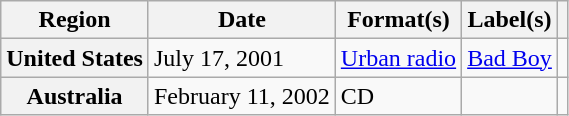<table class="wikitable plainrowheaders">
<tr>
<th scope="col">Region</th>
<th scope="col">Date</th>
<th scope="col">Format(s)</th>
<th scope="col">Label(s)</th>
<th scope="col"></th>
</tr>
<tr>
<th scope="row">United States</th>
<td>July 17, 2001</td>
<td><a href='#'>Urban radio</a></td>
<td><a href='#'>Bad Boy</a></td>
<td></td>
</tr>
<tr>
<th scope="row">Australia</th>
<td>February 11, 2002</td>
<td>CD</td>
<td></td>
<td></td>
</tr>
</table>
